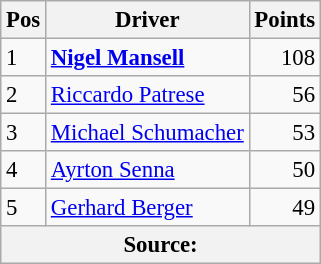<table class="wikitable" style="font-size: 95%;">
<tr>
<th>Pos</th>
<th>Driver</th>
<th>Points</th>
</tr>
<tr>
<td>1</td>
<td> <strong><a href='#'>Nigel Mansell</a></strong></td>
<td align="right">108</td>
</tr>
<tr>
<td>2</td>
<td> <a href='#'>Riccardo Patrese</a></td>
<td align="right">56</td>
</tr>
<tr>
<td>3</td>
<td> <a href='#'>Michael Schumacher</a></td>
<td align="right">53</td>
</tr>
<tr>
<td>4</td>
<td> <a href='#'>Ayrton Senna</a></td>
<td align="right">50</td>
</tr>
<tr>
<td>5</td>
<td> <a href='#'>Gerhard Berger</a></td>
<td align="right">49</td>
</tr>
<tr>
<th colspan=3>Source:</th>
</tr>
</table>
